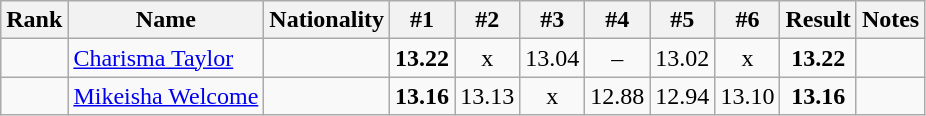<table class="wikitable sortable" style="text-align:center">
<tr>
<th>Rank</th>
<th>Name</th>
<th>Nationality</th>
<th>#1</th>
<th>#2</th>
<th>#3</th>
<th>#4</th>
<th>#5</th>
<th>#6</th>
<th>Result</th>
<th>Notes</th>
</tr>
<tr>
<td></td>
<td align=left><a href='#'>Charisma Taylor</a></td>
<td align=left></td>
<td><strong>13.22</strong></td>
<td>x</td>
<td>13.04</td>
<td>–</td>
<td>13.02</td>
<td>x</td>
<td><strong>13.22</strong></td>
<td></td>
</tr>
<tr>
<td></td>
<td align=left><a href='#'>Mikeisha Welcome</a></td>
<td align=left></td>
<td><strong>13.16</strong></td>
<td>13.13</td>
<td>x</td>
<td>12.88</td>
<td>12.94</td>
<td>13.10</td>
<td><strong>13.16</strong></td>
<td></td>
</tr>
</table>
